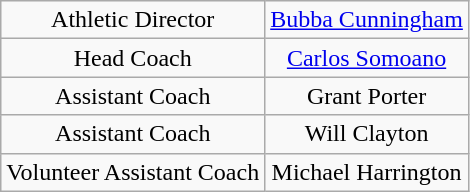<table class="wikitable" style="text-align: center;">
<tr>
<td>Athletic Director</td>
<td><a href='#'>Bubba Cunningham</a></td>
</tr>
<tr>
<td>Head Coach</td>
<td><a href='#'>Carlos Somoano</a></td>
</tr>
<tr>
<td>Assistant Coach</td>
<td>Grant Porter</td>
</tr>
<tr>
<td>Assistant Coach</td>
<td>Will Clayton</td>
</tr>
<tr>
<td>Volunteer Assistant Coach</td>
<td>Michael Harrington</td>
</tr>
</table>
